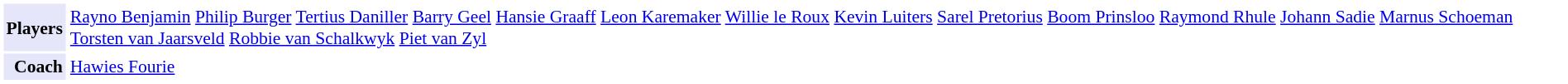<table cellpadding="2" style="border: 1px solid white; font-size:90%;">
<tr>
<td colspan="2" align="right" bgcolor="lavender"><strong>Players</strong></td>
<td align="left"><a href='#'>Rayno Benjamin</a> <a href='#'>Philip Burger</a> <a href='#'>Tertius Daniller</a> <a href='#'>Barry Geel</a> <a href='#'>Hansie Graaff</a> <a href='#'>Leon Karemaker</a> <a href='#'>Willie le Roux</a> <a href='#'>Kevin Luiters</a> <a href='#'>Sarel Pretorius</a> <a href='#'>Boom Prinsloo</a> <a href='#'>Raymond Rhule</a> <a href='#'>Johann Sadie</a> <a href='#'>Marnus Schoeman</a> <a href='#'>Torsten van Jaarsveld</a> <a href='#'>Robbie van Schalkwyk</a> <a href='#'>Piet van Zyl</a></td>
</tr>
<tr>
<td colspan="2" align="right" bgcolor="lavender"><strong>Coach</strong></td>
<td align="left"><a href='#'>Hawies Fourie</a></td>
</tr>
</table>
